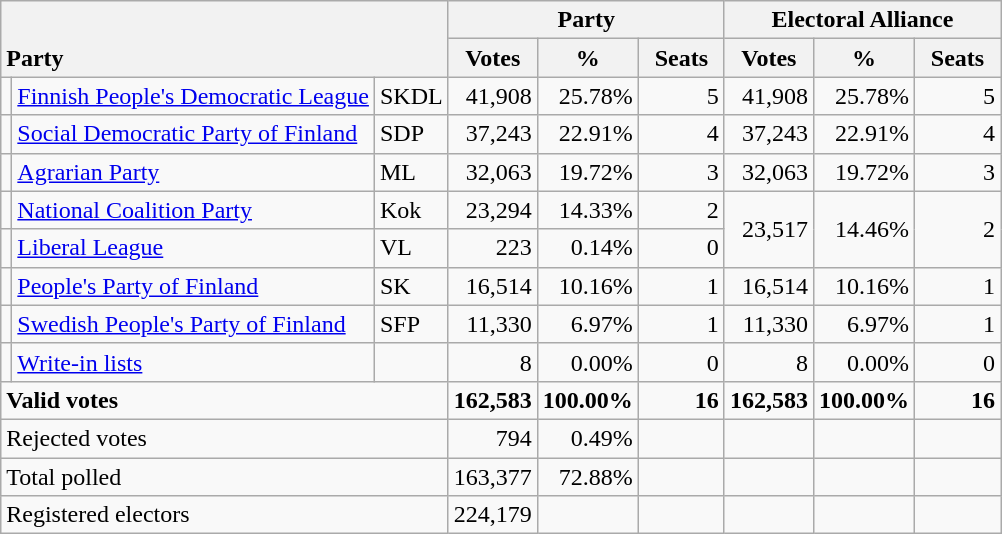<table class="wikitable" border="1" style="text-align:right;">
<tr>
<th style="text-align:left;" valign=bottom rowspan=2 colspan=3>Party</th>
<th colspan=3>Party</th>
<th colspan=3>Electoral Alliance</th>
</tr>
<tr>
<th align=center valign=bottom width="50">Votes</th>
<th align=center valign=bottom width="50">%</th>
<th align=center valign=bottom width="50">Seats</th>
<th align=center valign=bottom width="50">Votes</th>
<th align=center valign=bottom width="50">%</th>
<th align=center valign=bottom width="50">Seats</th>
</tr>
<tr>
<td></td>
<td align=left><a href='#'>Finnish People's Democratic League</a></td>
<td align=left>SKDL</td>
<td>41,908</td>
<td>25.78%</td>
<td>5</td>
<td>41,908</td>
<td>25.78%</td>
<td>5</td>
</tr>
<tr>
<td></td>
<td align=left style="white-space: nowrap;"><a href='#'>Social Democratic Party of Finland</a></td>
<td align=left>SDP</td>
<td>37,243</td>
<td>22.91%</td>
<td>4</td>
<td>37,243</td>
<td>22.91%</td>
<td>4</td>
</tr>
<tr>
<td></td>
<td align=left><a href='#'>Agrarian Party</a></td>
<td align=left>ML</td>
<td>32,063</td>
<td>19.72%</td>
<td>3</td>
<td>32,063</td>
<td>19.72%</td>
<td>3</td>
</tr>
<tr>
<td></td>
<td align=left><a href='#'>National Coalition Party</a></td>
<td align=left>Kok</td>
<td>23,294</td>
<td>14.33%</td>
<td>2</td>
<td rowspan=2>23,517</td>
<td rowspan=2>14.46%</td>
<td rowspan=2>2</td>
</tr>
<tr>
<td></td>
<td align=left><a href='#'>Liberal League</a></td>
<td align=left>VL</td>
<td>223</td>
<td>0.14%</td>
<td>0</td>
</tr>
<tr>
<td></td>
<td align=left><a href='#'>People's Party of Finland</a></td>
<td align=left>SK</td>
<td>16,514</td>
<td>10.16%</td>
<td>1</td>
<td>16,514</td>
<td>10.16%</td>
<td>1</td>
</tr>
<tr>
<td></td>
<td align=left><a href='#'>Swedish People's Party of Finland</a></td>
<td align=left>SFP</td>
<td>11,330</td>
<td>6.97%</td>
<td>1</td>
<td>11,330</td>
<td>6.97%</td>
<td>1</td>
</tr>
<tr>
<td></td>
<td align=left><a href='#'>Write-in lists</a></td>
<td align=left></td>
<td>8</td>
<td>0.00%</td>
<td>0</td>
<td>8</td>
<td>0.00%</td>
<td>0</td>
</tr>
<tr style="font-weight:bold">
<td align=left colspan=3>Valid votes</td>
<td>162,583</td>
<td>100.00%</td>
<td>16</td>
<td>162,583</td>
<td>100.00%</td>
<td>16</td>
</tr>
<tr>
<td align=left colspan=3>Rejected votes</td>
<td>794</td>
<td>0.49%</td>
<td></td>
<td></td>
<td></td>
<td></td>
</tr>
<tr>
<td align=left colspan=3>Total polled</td>
<td>163,377</td>
<td>72.88%</td>
<td></td>
<td></td>
<td></td>
<td></td>
</tr>
<tr>
<td align=left colspan=3>Registered electors</td>
<td>224,179</td>
<td></td>
<td></td>
<td></td>
<td></td>
<td></td>
</tr>
</table>
